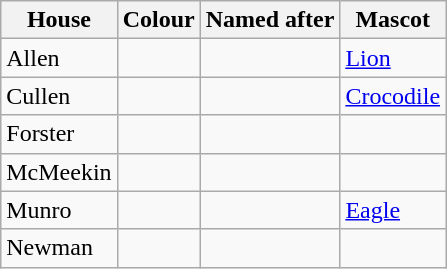<table class="wikitable">
<tr>
<th>House</th>
<th>Colour</th>
<th>Named after</th>
<th>Mascot</th>
</tr>
<tr>
<td>Allen</td>
<td align=center></td>
<td></td>
<td><a href='#'>Lion</a></td>
</tr>
<tr>
<td>Cullen</td>
<td align=center></td>
<td></td>
<td><a href='#'>Crocodile</a></td>
</tr>
<tr>
<td>Forster</td>
<td align=center></td>
<td></td>
<td></td>
</tr>
<tr>
<td>McMeekin</td>
<td align=center></td>
<td></td>
<td></td>
</tr>
<tr>
<td>Munro</td>
<td align=center></td>
<td></td>
<td><a href='#'>Eagle</a></td>
</tr>
<tr>
<td>Newman</td>
<td align=center></td>
<td></td>
<td></td>
</tr>
</table>
